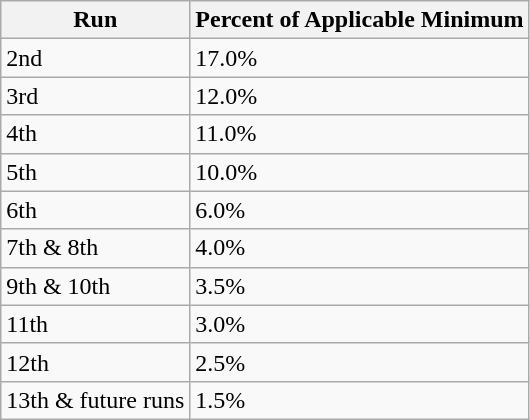<table class="wikitable">
<tr>
<th>Run</th>
<th>Percent of Applicable Minimum</th>
</tr>
<tr>
<td>2nd</td>
<td>17.0%</td>
</tr>
<tr>
<td>3rd</td>
<td>12.0%</td>
</tr>
<tr>
<td>4th</td>
<td>11.0%</td>
</tr>
<tr>
<td>5th</td>
<td>10.0%</td>
</tr>
<tr>
<td>6th</td>
<td>6.0%</td>
</tr>
<tr>
<td>7th & 8th</td>
<td>4.0%</td>
</tr>
<tr>
<td>9th & 10th</td>
<td>3.5%</td>
</tr>
<tr>
<td>11th</td>
<td>3.0%</td>
</tr>
<tr>
<td>12th</td>
<td>2.5%</td>
</tr>
<tr>
<td>13th & future runs</td>
<td>1.5%</td>
</tr>
</table>
